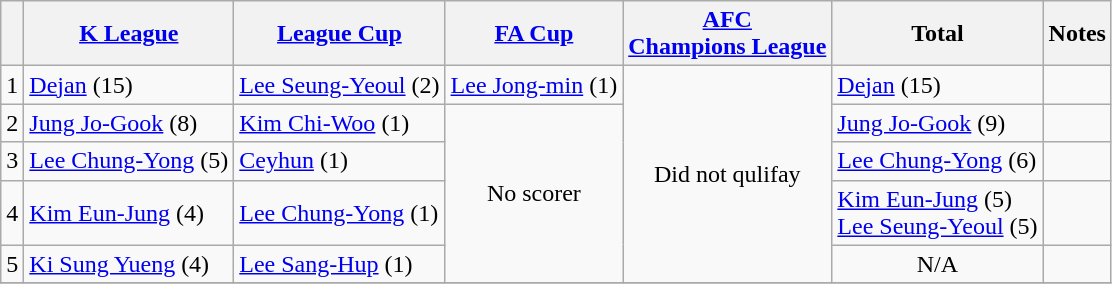<table class="wikitable" style="text-align:center">
<tr>
<th></th>
<th><a href='#'>K League</a></th>
<th><a href='#'>League Cup</a></th>
<th><a href='#'>FA Cup</a></th>
<th><a href='#'>AFC<br>Champions League</a></th>
<th>Total</th>
<th>Notes</th>
</tr>
<tr>
<td>1</td>
<td align=left> <a href='#'>Dejan</a> (15)</td>
<td align=left> <a href='#'>Lee Seung-Yeoul</a> (2)</td>
<td align=left> <a href='#'>Lee Jong-min</a> (1)</td>
<td rowspan="5">Did not qulifay</td>
<td align=left> <a href='#'>Dejan</a> (15)</td>
<td></td>
</tr>
<tr>
<td>2</td>
<td align=left> <a href='#'>Jung Jo-Gook</a> (8)</td>
<td align=left> <a href='#'>Kim Chi-Woo</a> (1)</td>
<td rowspan="4">No scorer</td>
<td align=left> <a href='#'>Jung Jo-Gook</a> (9)</td>
<td></td>
</tr>
<tr>
<td>3</td>
<td align=left> <a href='#'>Lee Chung-Yong</a> (5)</td>
<td align=left> <a href='#'>Ceyhun</a> (1)</td>
<td align=left> <a href='#'>Lee Chung-Yong</a> (6)</td>
<td></td>
</tr>
<tr>
<td>4</td>
<td align=left> <a href='#'>Kim Eun-Jung</a> (4)</td>
<td align=left> <a href='#'>Lee Chung-Yong</a> (1)</td>
<td align=left> <a href='#'>Kim Eun-Jung</a> (5) <br>  <a href='#'>Lee Seung-Yeoul</a> (5)</td>
<td></td>
</tr>
<tr>
<td>5</td>
<td align=left> <a href='#'>Ki Sung Yueng</a> (4)</td>
<td align=left> <a href='#'>Lee Sang-Hup</a> (1)</td>
<td>N/A</td>
<td></td>
</tr>
<tr>
</tr>
</table>
